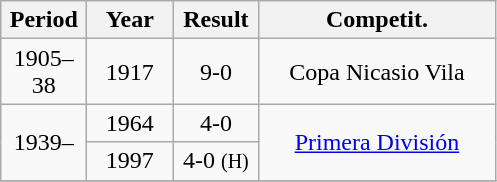<table class="wikitable sortable" style="text-align:center">
<tr>
<th width=50px>Period</th>
<th width=50px>Year</th>
<th width=50px>Result</th>
<th width=150px>Competit.</th>
</tr>
<tr>
<td>1905–38</td>
<td>1917</td>
<td>9-0 </td>
<td>Copa Nicasio Vila</td>
</tr>
<tr>
<td rowspan=2>1939–</td>
<td>1964</td>
<td>4-0 </td>
<td rowspan=2><a href='#'>Primera División</a></td>
</tr>
<tr>
<td>1997</td>
<td>4-0 <small>(H)</small></td>
</tr>
<tr>
</tr>
</table>
